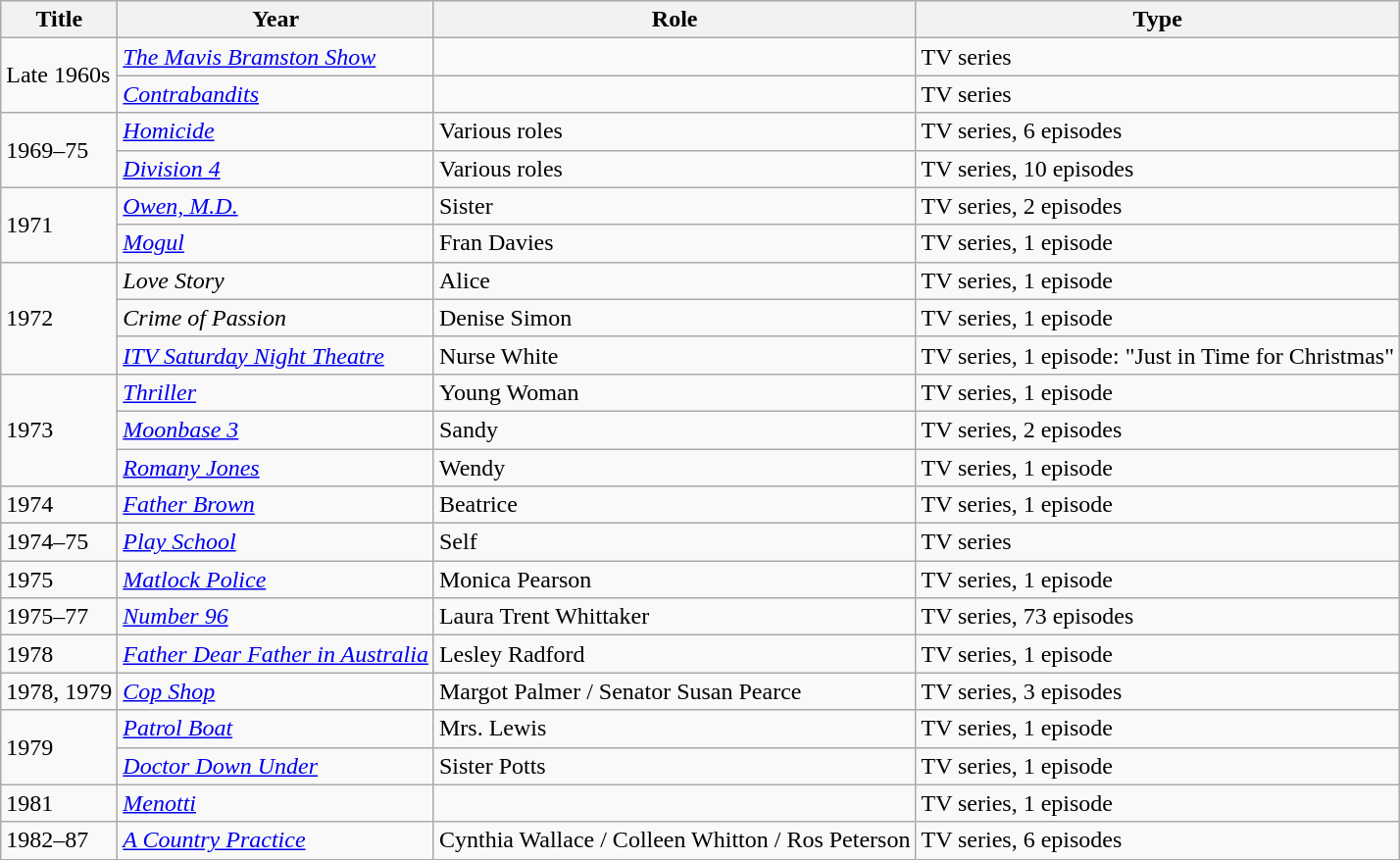<table class="wikitable">
<tr>
<th>Title</th>
<th>Year</th>
<th>Role</th>
<th>Type</th>
</tr>
<tr>
<td rowspan="2">Late 1960s</td>
<td><em><a href='#'>The Mavis Bramston Show</a></em></td>
<td></td>
<td>TV series</td>
</tr>
<tr>
<td><em><a href='#'>Contrabandits</a></em></td>
<td></td>
<td>TV series</td>
</tr>
<tr>
<td rowspan="2">1969–75</td>
<td><em><a href='#'>Homicide</a></em></td>
<td>Various roles</td>
<td>TV series, 6 episodes</td>
</tr>
<tr>
<td><em><a href='#'>Division 4</a></em></td>
<td>Various roles</td>
<td>TV series, 10 episodes</td>
</tr>
<tr>
<td rowspan="2">1971</td>
<td><em><a href='#'>Owen, M.D.</a></em></td>
<td>Sister</td>
<td>TV series, 2 episodes</td>
</tr>
<tr>
<td><em><a href='#'>Mogul</a></em></td>
<td>Fran Davies</td>
<td>TV series, 1 episode</td>
</tr>
<tr>
<td rowspan="3">1972</td>
<td><em>Love Story</em></td>
<td>Alice</td>
<td>TV series, 1 episode</td>
</tr>
<tr>
<td><em>Crime of Passion</em></td>
<td>Denise Simon</td>
<td>TV series, 1 episode</td>
</tr>
<tr>
<td><em><a href='#'>ITV Saturday Night Theatre</a></em></td>
<td>Nurse White</td>
<td>TV series, 1 episode: "Just in Time for Christmas"</td>
</tr>
<tr>
<td rowspan="3">1973</td>
<td><em><a href='#'>Thriller</a></em></td>
<td>Young Woman</td>
<td>TV series, 1 episode</td>
</tr>
<tr>
<td><em><a href='#'>Moonbase 3</a></em></td>
<td>Sandy</td>
<td>TV series, 2 episodes</td>
</tr>
<tr>
<td><em><a href='#'>Romany Jones</a></em></td>
<td>Wendy</td>
<td>TV series, 1 episode</td>
</tr>
<tr>
<td>1974</td>
<td><em><a href='#'>Father Brown</a></em></td>
<td>Beatrice</td>
<td>TV series, 1 episode</td>
</tr>
<tr>
<td>1974–75</td>
<td><em><a href='#'>Play School</a></em></td>
<td>Self</td>
<td>TV series</td>
</tr>
<tr>
<td>1975</td>
<td><em><a href='#'>Matlock Police</a></em></td>
<td>Monica Pearson</td>
<td>TV series, 1 episode</td>
</tr>
<tr>
<td>1975–77</td>
<td><em><a href='#'>Number 96</a></em></td>
<td>Laura Trent Whittaker</td>
<td>TV series, 73 episodes</td>
</tr>
<tr>
<td>1978</td>
<td><em><a href='#'>Father Dear Father in Australia</a></em></td>
<td>Lesley Radford</td>
<td>TV series, 1 episode</td>
</tr>
<tr>
<td>1978, 1979</td>
<td><em><a href='#'>Cop Shop</a></em></td>
<td>Margot Palmer / Senator Susan Pearce</td>
<td>TV series, 3 episodes</td>
</tr>
<tr>
<td rowspan="2">1979</td>
<td><em><a href='#'>Patrol Boat</a></em></td>
<td>Mrs. Lewis</td>
<td>TV series, 1 episode</td>
</tr>
<tr>
<td><em><a href='#'>Doctor Down Under</a></em></td>
<td>Sister Potts</td>
<td>TV series, 1 episode</td>
</tr>
<tr>
<td>1981</td>
<td><em><a href='#'>Menotti</a></em></td>
<td></td>
<td>TV series, 1 episode</td>
</tr>
<tr>
<td>1982–87</td>
<td><em><a href='#'>A Country Practice</a></em></td>
<td>Cynthia Wallace / Colleen Whitton / Ros Peterson</td>
<td>TV series, 6 episodes</td>
</tr>
</table>
